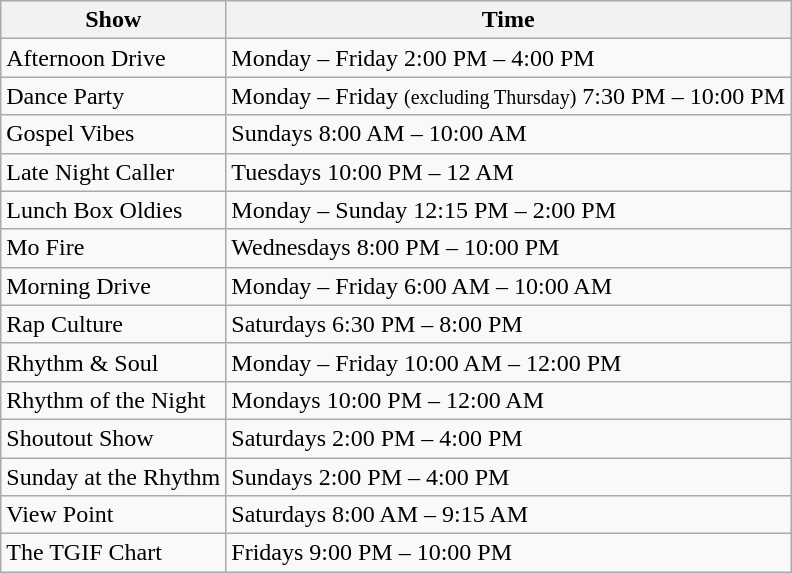<table class="wikitable">
<tr>
<th>Show</th>
<th>Time</th>
</tr>
<tr>
<td>Afternoon Drive</td>
<td>Monday – Friday 2:00 PM – 4:00 PM</td>
</tr>
<tr>
<td>Dance Party</td>
<td>Monday – Friday <small>(excluding Thursday)</small> 7:30 PM – 10:00 PM</td>
</tr>
<tr>
<td>Gospel Vibes</td>
<td>Sundays 8:00 AM – 10:00 AM</td>
</tr>
<tr>
<td>Late Night Caller</td>
<td>Tuesdays 10:00 PM – 12 AM</td>
</tr>
<tr>
<td>Lunch Box Oldies</td>
<td>Monday – Sunday 12:15 PM – 2:00 PM</td>
</tr>
<tr>
<td>Mo Fire</td>
<td>Wednesdays 8:00 PM – 10:00 PM</td>
</tr>
<tr>
<td>Morning Drive</td>
<td>Monday – Friday 6:00 AM – 10:00 AM</td>
</tr>
<tr>
<td>Rap Culture</td>
<td>Saturdays 6:30 PM – 8:00 PM</td>
</tr>
<tr>
<td>Rhythm & Soul</td>
<td>Monday – Friday 10:00 AM – 12:00 PM</td>
</tr>
<tr>
<td>Rhythm of the Night</td>
<td>Mondays 10:00 PM – 12:00 AM</td>
</tr>
<tr>
<td>Shoutout Show</td>
<td>Saturdays 2:00 PM – 4:00 PM</td>
</tr>
<tr>
<td>Sunday at the Rhythm</td>
<td>Sundays 2:00 PM – 4:00 PM</td>
</tr>
<tr>
<td>View Point</td>
<td>Saturdays 8:00 AM – 9:15 AM</td>
</tr>
<tr>
<td>The TGIF Chart</td>
<td>Fridays 9:00 PM – 10:00 PM</td>
</tr>
</table>
